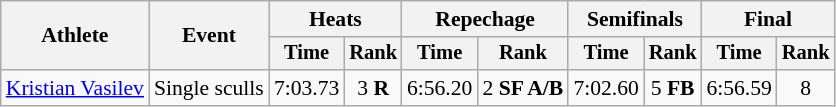<table class="wikitable" style="font-size:90%">
<tr>
<th rowspan="2">Athlete</th>
<th rowspan="2">Event</th>
<th colspan="2">Heats</th>
<th colspan="2">Repechage</th>
<th colspan="2">Semifinals</th>
<th colspan="2">Final</th>
</tr>
<tr style="font-size:95%">
<th>Time</th>
<th>Rank</th>
<th>Time</th>
<th>Rank</th>
<th>Time</th>
<th>Rank</th>
<th>Time</th>
<th>Rank</th>
</tr>
<tr align=center>
<td align=left><a href='#'>Kristian Vasilev</a></td>
<td align=left>Single sculls</td>
<td>7:03.73</td>
<td>3 <strong>R</strong></td>
<td>6:56.20</td>
<td>2 <strong>SF A/B</strong></td>
<td>7:02.60</td>
<td>5 <strong>FB</strong></td>
<td>6:56.59</td>
<td>8</td>
</tr>
</table>
